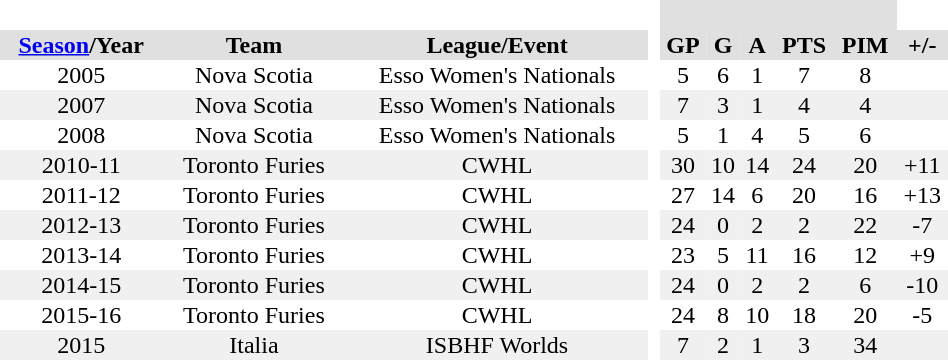<table BORDER="0" CELLPADDING="1" CELLSPACING="0" width="50%" style="text-align:center">
<tr bgcolor="#e0e0e0">
<th colspan="3" bgcolor="#ffffff"> </th>
<th rowspan="99" bgcolor="#ffffff"> </th>
<th colspan="5"></th>
</tr>
<tr bgcolor="#e0e0e0">
<th><a href='#'>Season</a>/Year</th>
<th>Team</th>
<th>League/Event</th>
<th>GP</th>
<th>G</th>
<th>A</th>
<th>PTS</th>
<th>PIM</th>
<th>+/-</th>
</tr>
<tr>
<td>2005</td>
<td>Nova Scotia</td>
<td>Esso Women's Nationals</td>
<td>5</td>
<td>6</td>
<td>1</td>
<td>7</td>
<td>8</td>
<td></td>
</tr>
<tr>
</tr>
<tr bgcolor="#f0f0f0">
<td>2007</td>
<td>Nova Scotia</td>
<td>Esso Women's Nationals</td>
<td>7</td>
<td>3</td>
<td>1</td>
<td>4</td>
<td>4</td>
<td></td>
</tr>
<tr>
<td>2008</td>
<td>Nova Scotia</td>
<td>Esso Women's Nationals</td>
<td>5</td>
<td>1</td>
<td>4</td>
<td>5</td>
<td>6</td>
<td></td>
</tr>
<tr>
</tr>
<tr bgcolor="#f0f0f0">
<td>2010-11</td>
<td>Toronto Furies</td>
<td>CWHL</td>
<td>30</td>
<td>10</td>
<td>14</td>
<td>24</td>
<td>20</td>
<td>+11</td>
</tr>
<tr>
<td>2011-12</td>
<td>Toronto Furies</td>
<td>CWHL</td>
<td>27</td>
<td>14</td>
<td>6</td>
<td>20</td>
<td>16</td>
<td>+13</td>
</tr>
<tr bgcolor="#f0f0f0">
<td>2012-13</td>
<td>Toronto Furies</td>
<td>CWHL</td>
<td>24</td>
<td>0</td>
<td>2</td>
<td>2</td>
<td>22</td>
<td>-7</td>
</tr>
<tr>
<td>2013-14</td>
<td>Toronto Furies</td>
<td>CWHL</td>
<td>23</td>
<td>5</td>
<td>11</td>
<td>16</td>
<td>12</td>
<td>+9</td>
</tr>
<tr bgcolor="#f0f0f0">
<td>2014-15</td>
<td>Toronto Furies</td>
<td>CWHL</td>
<td>24</td>
<td>0</td>
<td>2</td>
<td>2</td>
<td>6</td>
<td>-10</td>
</tr>
<tr>
</tr>
<tr>
<td>2015-16</td>
<td>Toronto Furies</td>
<td>CWHL</td>
<td>24</td>
<td>8</td>
<td>10</td>
<td>18</td>
<td>20</td>
<td>-5</td>
</tr>
<tr bgcolor="#f0f0f0">
<td>2015</td>
<td>Italia</td>
<td>ISBHF Worlds</td>
<td>7</td>
<td>2</td>
<td>1</td>
<td>3</td>
<td>34</td>
<td></td>
</tr>
<tr>
</tr>
</table>
